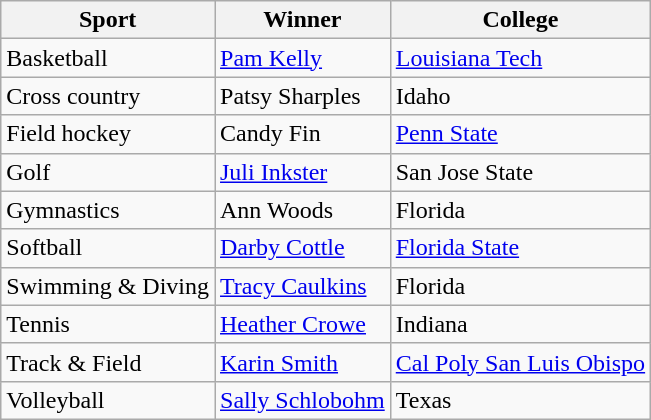<table class="wikitable">
<tr>
<th>Sport</th>
<th>Winner</th>
<th>College</th>
</tr>
<tr>
<td>Basketball</td>
<td><a href='#'>Pam Kelly</a></td>
<td><a href='#'>Louisiana Tech</a></td>
</tr>
<tr>
<td>Cross country</td>
<td>Patsy Sharples</td>
<td>Idaho</td>
</tr>
<tr>
<td>Field hockey</td>
<td>Candy Fin</td>
<td><a href='#'>Penn State</a></td>
</tr>
<tr>
<td>Golf</td>
<td><a href='#'>Juli Inkster</a></td>
<td>San Jose State</td>
</tr>
<tr>
<td>Gymnastics</td>
<td>Ann Woods</td>
<td>Florida</td>
</tr>
<tr>
<td>Softball</td>
<td><a href='#'>Darby Cottle</a></td>
<td><a href='#'>Florida State</a></td>
</tr>
<tr>
<td>Swimming & Diving</td>
<td><a href='#'>Tracy Caulkins</a></td>
<td>Florida</td>
</tr>
<tr>
<td>Tennis</td>
<td><a href='#'>Heather Crowe</a></td>
<td>Indiana</td>
</tr>
<tr>
<td>Track & Field</td>
<td><a href='#'>Karin Smith</a></td>
<td><a href='#'>Cal Poly San Luis Obispo</a></td>
</tr>
<tr>
<td>Volleyball</td>
<td><a href='#'>Sally Schlobohm</a></td>
<td>Texas</td>
</tr>
</table>
